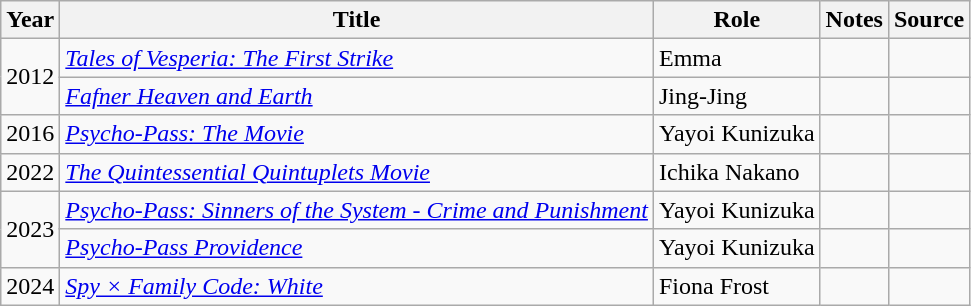<table class="wikitable sortable plainrowheaders">
<tr>
<th>Year</th>
<th>Title</th>
<th>Role</th>
<th class="unsortable">Notes</th>
<th class="unsortable">Source</th>
</tr>
<tr>
<td rowspan="2">2012</td>
<td><em><a href='#'>Tales of Vesperia: The First Strike</a></em></td>
<td>Emma</td>
<td></td>
<td></td>
</tr>
<tr>
<td><em><a href='#'>Fafner Heaven and Earth</a></em></td>
<td>Jing-Jing</td>
<td></td>
<td></td>
</tr>
<tr>
<td>2016</td>
<td><em><a href='#'>Psycho-Pass: The Movie</a></em></td>
<td>Yayoi Kunizuka</td>
<td></td>
<td></td>
</tr>
<tr>
<td>2022</td>
<td><em><a href='#'>The Quintessential Quintuplets Movie</a></em></td>
<td>Ichika Nakano</td>
<td></td>
<td></td>
</tr>
<tr>
<td rowspan="2">2023</td>
<td><em><a href='#'>Psycho-Pass: Sinners of the System - Crime and Punishment</a></em></td>
<td>Yayoi Kunizuka</td>
<td></td>
<td></td>
</tr>
<tr>
<td><em><a href='#'>Psycho-Pass Providence</a></em></td>
<td>Yayoi Kunizuka</td>
<td></td>
<td></td>
</tr>
<tr>
<td>2024</td>
<td><em><a href='#'>Spy × Family Code: White</a></em></td>
<td>Fiona Frost</td>
<td></td>
<td></td>
</tr>
</table>
